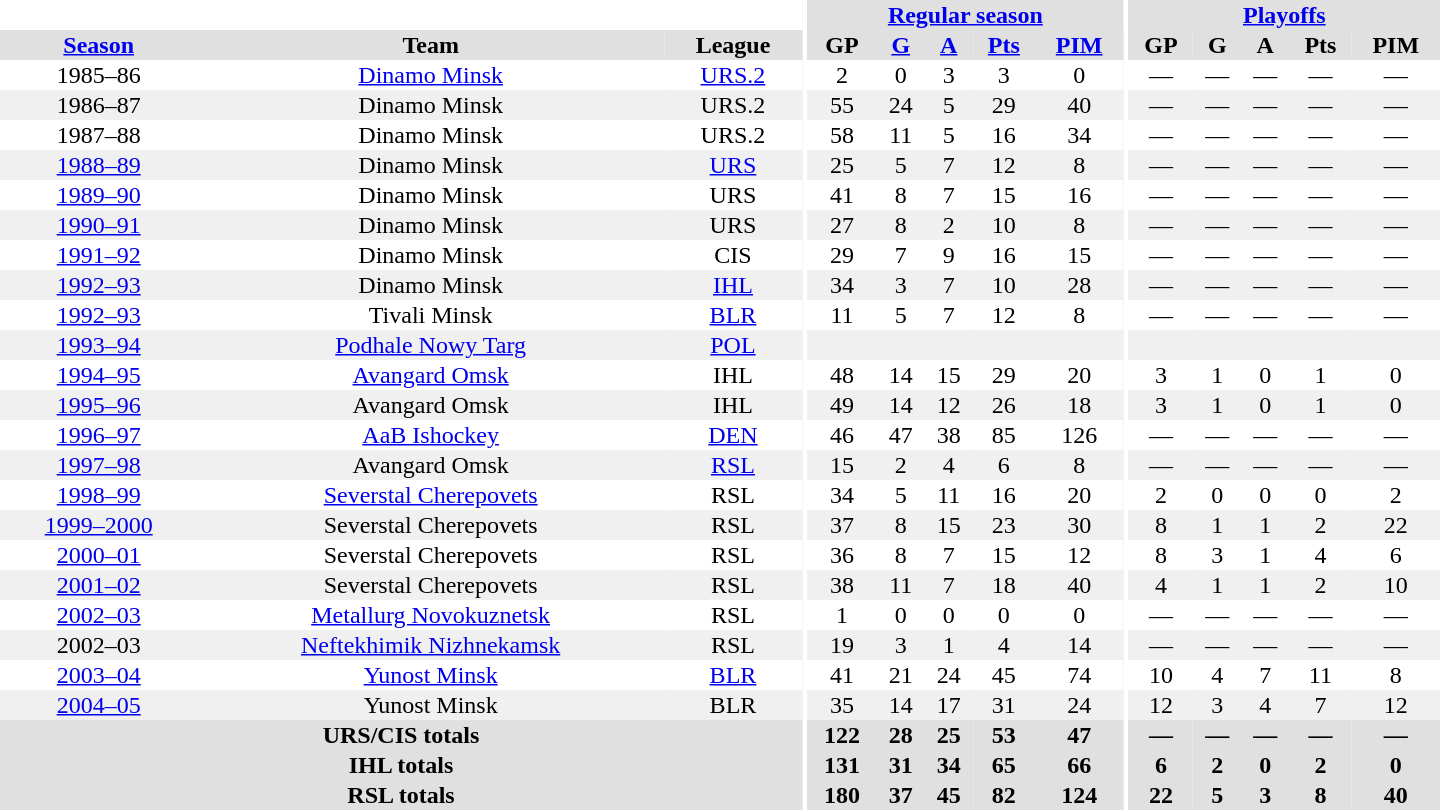<table border="0" cellpadding="1" cellspacing="0" style="text-align:center; width:60em">
<tr bgcolor="#e0e0e0">
<th colspan="3" bgcolor="#ffffff"></th>
<th rowspan="99" bgcolor="#ffffff"></th>
<th colspan="5"><a href='#'>Regular season</a></th>
<th rowspan="99" bgcolor="#ffffff"></th>
<th colspan="5"><a href='#'>Playoffs</a></th>
</tr>
<tr bgcolor="#e0e0e0">
<th><a href='#'>Season</a></th>
<th>Team</th>
<th>League</th>
<th>GP</th>
<th><a href='#'>G</a></th>
<th><a href='#'>A</a></th>
<th><a href='#'>Pts</a></th>
<th><a href='#'>PIM</a></th>
<th>GP</th>
<th>G</th>
<th>A</th>
<th>Pts</th>
<th>PIM</th>
</tr>
<tr>
<td>1985–86</td>
<td><a href='#'>Dinamo Minsk</a></td>
<td><a href='#'>URS.2</a></td>
<td>2</td>
<td>0</td>
<td>3</td>
<td>3</td>
<td>0</td>
<td>—</td>
<td>—</td>
<td>—</td>
<td>—</td>
<td>—</td>
</tr>
<tr bgcolor="#f0f0f0">
<td>1986–87</td>
<td>Dinamo Minsk</td>
<td>URS.2</td>
<td>55</td>
<td>24</td>
<td>5</td>
<td>29</td>
<td>40</td>
<td>—</td>
<td>—</td>
<td>—</td>
<td>—</td>
<td>—</td>
</tr>
<tr>
<td>1987–88</td>
<td>Dinamo Minsk</td>
<td>URS.2</td>
<td>58</td>
<td>11</td>
<td>5</td>
<td>16</td>
<td>34</td>
<td>—</td>
<td>—</td>
<td>—</td>
<td>—</td>
<td>—</td>
</tr>
<tr bgcolor="#f0f0f0">
<td><a href='#'>1988–89</a></td>
<td>Dinamo Minsk</td>
<td><a href='#'>URS</a></td>
<td>25</td>
<td>5</td>
<td>7</td>
<td>12</td>
<td>8</td>
<td>—</td>
<td>—</td>
<td>—</td>
<td>—</td>
<td>—</td>
</tr>
<tr>
<td><a href='#'>1989–90</a></td>
<td>Dinamo Minsk</td>
<td>URS</td>
<td>41</td>
<td>8</td>
<td>7</td>
<td>15</td>
<td>16</td>
<td>—</td>
<td>—</td>
<td>—</td>
<td>—</td>
<td>—</td>
</tr>
<tr bgcolor="#f0f0f0">
<td><a href='#'>1990–91</a></td>
<td>Dinamo Minsk</td>
<td>URS</td>
<td>27</td>
<td>8</td>
<td>2</td>
<td>10</td>
<td>8</td>
<td>—</td>
<td>—</td>
<td>—</td>
<td>—</td>
<td>—</td>
</tr>
<tr>
<td><a href='#'>1991–92</a></td>
<td>Dinamo Minsk</td>
<td>CIS</td>
<td>29</td>
<td>7</td>
<td>9</td>
<td>16</td>
<td>15</td>
<td>—</td>
<td>—</td>
<td>—</td>
<td>—</td>
<td>—</td>
</tr>
<tr bgcolor="#f0f0f0">
<td><a href='#'>1992–93</a></td>
<td>Dinamo Minsk</td>
<td><a href='#'>IHL</a></td>
<td>34</td>
<td>3</td>
<td>7</td>
<td>10</td>
<td>28</td>
<td>—</td>
<td>—</td>
<td>—</td>
<td>—</td>
<td>—</td>
</tr>
<tr>
<td><a href='#'>1992–93</a></td>
<td>Tivali Minsk</td>
<td><a href='#'>BLR</a></td>
<td>11</td>
<td>5</td>
<td>7</td>
<td>12</td>
<td>8</td>
<td>—</td>
<td>—</td>
<td>—</td>
<td>—</td>
<td>—</td>
</tr>
<tr bgcolor="#f0f0f0">
<td><a href='#'>1993–94</a></td>
<td><a href='#'>Podhale Nowy Targ</a></td>
<td><a href='#'>POL</a></td>
<td></td>
<td></td>
<td></td>
<td></td>
<td></td>
<td></td>
<td></td>
<td></td>
<td></td>
<td></td>
</tr>
<tr>
<td><a href='#'>1994–95</a></td>
<td><a href='#'>Avangard Omsk</a></td>
<td>IHL</td>
<td>48</td>
<td>14</td>
<td>15</td>
<td>29</td>
<td>20</td>
<td>3</td>
<td>1</td>
<td>0</td>
<td>1</td>
<td>0</td>
</tr>
<tr bgcolor="#f0f0f0">
<td><a href='#'>1995–96</a></td>
<td>Avangard Omsk</td>
<td>IHL</td>
<td>49</td>
<td>14</td>
<td>12</td>
<td>26</td>
<td>18</td>
<td>3</td>
<td>1</td>
<td>0</td>
<td>1</td>
<td>0</td>
</tr>
<tr>
<td><a href='#'>1996–97</a></td>
<td><a href='#'>AaB Ishockey</a></td>
<td><a href='#'>DEN</a></td>
<td>46</td>
<td>47</td>
<td>38</td>
<td>85</td>
<td>126</td>
<td>—</td>
<td>—</td>
<td>—</td>
<td>—</td>
<td>—</td>
</tr>
<tr bgcolor="#f0f0f0">
<td><a href='#'>1997–98</a></td>
<td>Avangard Omsk</td>
<td><a href='#'>RSL</a></td>
<td>15</td>
<td>2</td>
<td>4</td>
<td>6</td>
<td>8</td>
<td>—</td>
<td>—</td>
<td>—</td>
<td>—</td>
<td>—</td>
</tr>
<tr>
<td><a href='#'>1998–99</a></td>
<td><a href='#'>Severstal Cherepovets</a></td>
<td>RSL</td>
<td>34</td>
<td>5</td>
<td>11</td>
<td>16</td>
<td>20</td>
<td>2</td>
<td>0</td>
<td>0</td>
<td>0</td>
<td>2</td>
</tr>
<tr bgcolor="#f0f0f0">
<td><a href='#'>1999–2000</a></td>
<td>Severstal Cherepovets</td>
<td>RSL</td>
<td>37</td>
<td>8</td>
<td>15</td>
<td>23</td>
<td>30</td>
<td>8</td>
<td>1</td>
<td>1</td>
<td>2</td>
<td>22</td>
</tr>
<tr>
<td><a href='#'>2000–01</a></td>
<td>Severstal Cherepovets</td>
<td>RSL</td>
<td>36</td>
<td>8</td>
<td>7</td>
<td>15</td>
<td>12</td>
<td>8</td>
<td>3</td>
<td>1</td>
<td>4</td>
<td>6</td>
</tr>
<tr bgcolor="#f0f0f0">
<td><a href='#'>2001–02</a></td>
<td>Severstal Cherepovets</td>
<td>RSL</td>
<td>38</td>
<td>11</td>
<td>7</td>
<td>18</td>
<td>40</td>
<td>4</td>
<td>1</td>
<td>1</td>
<td>2</td>
<td>10</td>
</tr>
<tr>
<td><a href='#'>2002–03</a></td>
<td><a href='#'>Metallurg Novokuznetsk</a></td>
<td>RSL</td>
<td>1</td>
<td>0</td>
<td>0</td>
<td>0</td>
<td>0</td>
<td>—</td>
<td>—</td>
<td>—</td>
<td>—</td>
<td>—</td>
</tr>
<tr bgcolor="#f0f0f0">
<td>2002–03</td>
<td><a href='#'>Neftekhimik Nizhnekamsk</a></td>
<td>RSL</td>
<td>19</td>
<td>3</td>
<td>1</td>
<td>4</td>
<td>14</td>
<td>—</td>
<td>—</td>
<td>—</td>
<td>—</td>
<td>—</td>
</tr>
<tr>
<td><a href='#'>2003–04</a></td>
<td><a href='#'>Yunost Minsk</a></td>
<td><a href='#'>BLR</a></td>
<td>41</td>
<td>21</td>
<td>24</td>
<td>45</td>
<td>74</td>
<td>10</td>
<td>4</td>
<td>7</td>
<td>11</td>
<td>8</td>
</tr>
<tr bgcolor="#f0f0f0">
<td><a href='#'>2004–05</a></td>
<td>Yunost Minsk</td>
<td>BLR</td>
<td>35</td>
<td>14</td>
<td>17</td>
<td>31</td>
<td>24</td>
<td>12</td>
<td>3</td>
<td>4</td>
<td>7</td>
<td>12</td>
</tr>
<tr bgcolor="#e0e0e0">
<th colspan="3">URS/CIS totals</th>
<th>122</th>
<th>28</th>
<th>25</th>
<th>53</th>
<th>47</th>
<th>—</th>
<th>—</th>
<th>—</th>
<th>—</th>
<th>—</th>
</tr>
<tr bgcolor="#e0e0e0">
<th colspan="3">IHL totals</th>
<th>131</th>
<th>31</th>
<th>34</th>
<th>65</th>
<th>66</th>
<th>6</th>
<th>2</th>
<th>0</th>
<th>2</th>
<th>0</th>
</tr>
<tr bgcolor="#e0e0e0">
<th colspan="3">RSL totals</th>
<th>180</th>
<th>37</th>
<th>45</th>
<th>82</th>
<th>124</th>
<th>22</th>
<th>5</th>
<th>3</th>
<th>8</th>
<th>40</th>
</tr>
</table>
